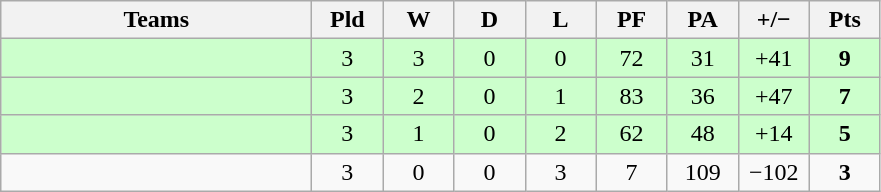<table class="wikitable" style="text-align: center">
<tr>
<th width="200">Teams</th>
<th width="40">Pld</th>
<th width="40">W</th>
<th width="40">D</th>
<th width="40">L</th>
<th width="40">PF</th>
<th width="40">PA</th>
<th width="40">+/−</th>
<th width="40">Pts</th>
</tr>
<tr bgcolor=ccffcc>
<td align=left></td>
<td>3</td>
<td>3</td>
<td>0</td>
<td>0</td>
<td>72</td>
<td>31</td>
<td>+41</td>
<td><strong>9</strong></td>
</tr>
<tr bgcolor=ccffcc>
<td align=left></td>
<td>3</td>
<td>2</td>
<td>0</td>
<td>1</td>
<td>83</td>
<td>36</td>
<td>+47</td>
<td><strong>7</strong></td>
</tr>
<tr bgcolor=ccffcc>
<td align=left></td>
<td>3</td>
<td>1</td>
<td>0</td>
<td>2</td>
<td>62</td>
<td>48</td>
<td>+14</td>
<td><strong>5</strong></td>
</tr>
<tr>
<td align=left></td>
<td>3</td>
<td>0</td>
<td>0</td>
<td>3</td>
<td>7</td>
<td>109</td>
<td>−102</td>
<td><strong>3</strong></td>
</tr>
</table>
